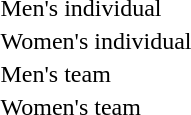<table>
<tr>
<td>Men's individual</td>
<td></td>
<td></td>
<td></td>
</tr>
<tr>
<td>Women's individual</td>
<td></td>
<td></td>
<td></td>
</tr>
<tr>
<td>Men's team</td>
<td></td>
<td></td>
<td></td>
</tr>
<tr>
<td>Women's team</td>
<td></td>
<td></td>
<td></td>
</tr>
<tr>
</tr>
</table>
